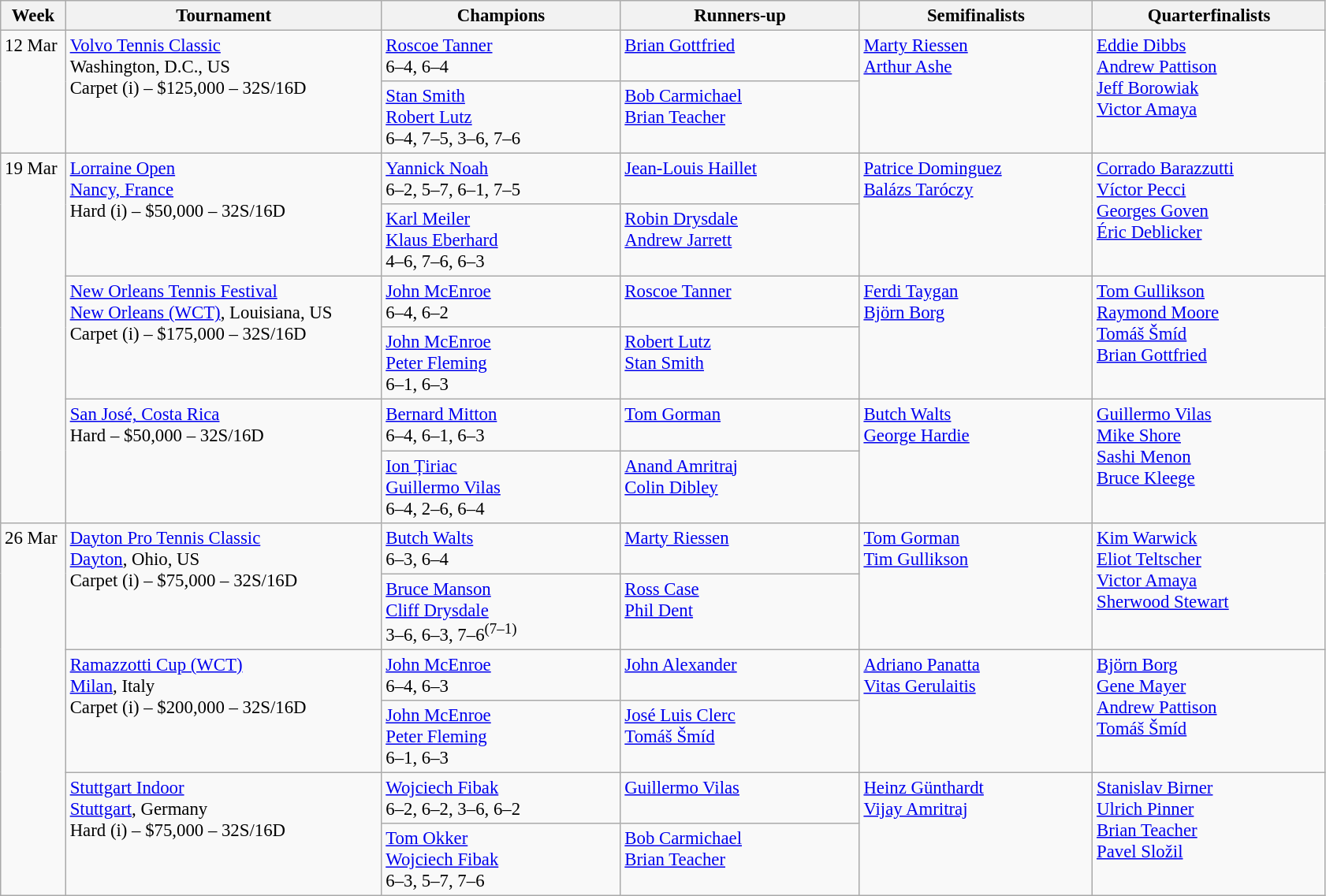<table class=wikitable style=font-size:95%>
<tr>
<th style="width:48px;">Week</th>
<th style="width:260px;">Tournament</th>
<th style="width:195px;">Champions</th>
<th style="width:195px;">Runners-up</th>
<th style="width:190px;">Semifinalists</th>
<th style="width:190px;">Quarterfinalists</th>
</tr>
<tr valign=top>
<td rowspan=2>12 Mar</td>
<td rowspan=2><a href='#'>Volvo Tennis Classic</a> <br> Washington, D.C., US <br> Carpet (i) – $125,000 – 32S/16D</td>
<td> <a href='#'>Roscoe Tanner</a> <br> 6–4, 6–4</td>
<td> <a href='#'>Brian Gottfried</a></td>
<td rowspan=2> <a href='#'>Marty Riessen</a> <br>  <a href='#'>Arthur Ashe</a></td>
<td rowspan=2> <a href='#'>Eddie Dibbs</a> <br>  <a href='#'>Andrew Pattison</a> <br>  <a href='#'>Jeff Borowiak</a> <br>  <a href='#'>Victor Amaya</a></td>
</tr>
<tr valign=top>
<td> <a href='#'>Stan Smith</a> <br>  <a href='#'>Robert Lutz</a> <br> 6–4, 7–5, 3–6, 7–6</td>
<td> <a href='#'>Bob Carmichael</a> <br>  <a href='#'>Brian Teacher</a></td>
</tr>
<tr valign=top>
<td rowspan=6>19 Mar</td>
<td rowspan=2><a href='#'>Lorraine Open</a> <br> <a href='#'>Nancy, France</a> <br> Hard (i) – $50,000 – 32S/16D</td>
<td> <a href='#'>Yannick Noah</a> <br> 6–2, 5–7, 6–1, 7–5</td>
<td> <a href='#'>Jean-Louis Haillet</a></td>
<td rowspan=2> <a href='#'>Patrice Dominguez</a> <br>  <a href='#'>Balázs Taróczy</a></td>
<td rowspan=2> <a href='#'>Corrado Barazzutti</a> <br>  <a href='#'>Víctor Pecci</a> <br>  <a href='#'>Georges Goven</a> <br>  <a href='#'>Éric Deblicker</a></td>
</tr>
<tr valign=top>
<td> <a href='#'>Karl Meiler</a> <br>  <a href='#'>Klaus Eberhard</a> <br> 4–6, 7–6, 6–3</td>
<td> <a href='#'>Robin Drysdale</a> <br>  <a href='#'>Andrew Jarrett</a></td>
</tr>
<tr valign=top>
<td rowspan=2><a href='#'>New Orleans Tennis Festival</a> <br> <a href='#'>New Orleans (WCT)</a>, Louisiana, US <br> Carpet (i) – $175,000 – 32S/16D</td>
<td> <a href='#'>John McEnroe</a> <br> 6–4, 6–2</td>
<td> <a href='#'>Roscoe Tanner</a></td>
<td rowspan=2> <a href='#'>Ferdi Taygan</a> <br>  <a href='#'>Björn Borg</a></td>
<td rowspan=2> <a href='#'>Tom Gullikson</a> <br>  <a href='#'>Raymond Moore</a> <br>  <a href='#'>Tomáš Šmíd</a> <br>  <a href='#'>Brian Gottfried</a></td>
</tr>
<tr valign=top>
<td> <a href='#'>John McEnroe</a> <br>  <a href='#'>Peter Fleming</a> <br> 6–1, 6–3</td>
<td> <a href='#'>Robert Lutz</a> <br>  <a href='#'>Stan Smith</a></td>
</tr>
<tr valign=top>
<td rowspan=2><a href='#'>San José, Costa Rica</a> <br> Hard – $50,000 – 32S/16D</td>
<td> <a href='#'>Bernard Mitton</a> <br> 6–4, 6–1, 6–3</td>
<td> <a href='#'>Tom Gorman</a></td>
<td rowspan=2> <a href='#'>Butch Walts</a> <br>  <a href='#'>George Hardie</a></td>
<td rowspan=2> <a href='#'>Guillermo Vilas</a> <br>  <a href='#'>Mike Shore</a> <br>  <a href='#'>Sashi Menon</a> <br>  <a href='#'>Bruce Kleege</a></td>
</tr>
<tr valign=top>
<td> <a href='#'>Ion Țiriac</a> <br>  <a href='#'>Guillermo Vilas</a> <br> 6–4, 2–6, 6–4</td>
<td> <a href='#'>Anand Amritraj</a> <br>  <a href='#'>Colin Dibley</a></td>
</tr>
<tr valign=top>
<td rowspan=6>26 Mar</td>
<td rowspan=2><a href='#'>Dayton Pro Tennis Classic</a> <br> <a href='#'>Dayton</a>, Ohio, US <br> Carpet (i) – $75,000 – 32S/16D</td>
<td> <a href='#'>Butch Walts</a> <br> 6–3, 6–4</td>
<td> <a href='#'>Marty Riessen</a></td>
<td rowspan=2> <a href='#'>Tom Gorman</a> <br>  <a href='#'>Tim Gullikson</a></td>
<td rowspan=2> <a href='#'>Kim Warwick</a> <br>  <a href='#'>Eliot Teltscher</a> <br> <a href='#'>Victor Amaya</a> <br>  <a href='#'>Sherwood Stewart</a></td>
</tr>
<tr valign=top>
<td> <a href='#'>Bruce Manson</a> <br>  <a href='#'>Cliff Drysdale</a> <br> 3–6, 6–3, 7–6<sup>(7–1)</sup></td>
<td> <a href='#'>Ross Case</a> <br>  <a href='#'>Phil Dent</a></td>
</tr>
<tr valign=top>
<td rowspan=2><a href='#'>Ramazzotti Cup (WCT)</a> <br> <a href='#'>Milan</a>, Italy <br> Carpet (i) – $200,000 – 32S/16D</td>
<td> <a href='#'>John McEnroe</a> <br> 6–4, 6–3</td>
<td> <a href='#'>John Alexander</a></td>
<td rowspan=2> <a href='#'>Adriano Panatta</a> <br>  <a href='#'>Vitas Gerulaitis</a></td>
<td rowspan=2> <a href='#'>Björn Borg</a> <br>  <a href='#'>Gene Mayer</a> <br>  <a href='#'>Andrew Pattison</a> <br>  <a href='#'>Tomáš Šmíd</a></td>
</tr>
<tr valign=top>
<td> <a href='#'>John McEnroe</a> <br>  <a href='#'>Peter Fleming</a> <br> 6–1, 6–3</td>
<td> <a href='#'>José Luis Clerc</a> <br>  <a href='#'>Tomáš Šmíd</a></td>
</tr>
<tr valign=top>
<td rowspan=2><a href='#'>Stuttgart Indoor</a> <br> <a href='#'>Stuttgart</a>, Germany <br> Hard (i) – $75,000 – 32S/16D</td>
<td> <a href='#'>Wojciech Fibak</a> <br> 6–2, 6–2, 3–6, 6–2</td>
<td> <a href='#'>Guillermo Vilas</a></td>
<td rowspan=2> <a href='#'>Heinz Günthardt</a> <br>  <a href='#'>Vijay Amritraj</a></td>
<td rowspan=2> <a href='#'>Stanislav Birner</a> <br>  <a href='#'>Ulrich Pinner</a> <br>  <a href='#'>Brian Teacher</a> <br>  <a href='#'>Pavel Složil</a></td>
</tr>
<tr valign=top>
<td> <a href='#'>Tom Okker</a> <br>  <a href='#'>Wojciech Fibak</a> <br> 6–3, 5–7, 7–6</td>
<td> <a href='#'>Bob Carmichael</a> <br>  <a href='#'>Brian Teacher</a></td>
</tr>
</table>
